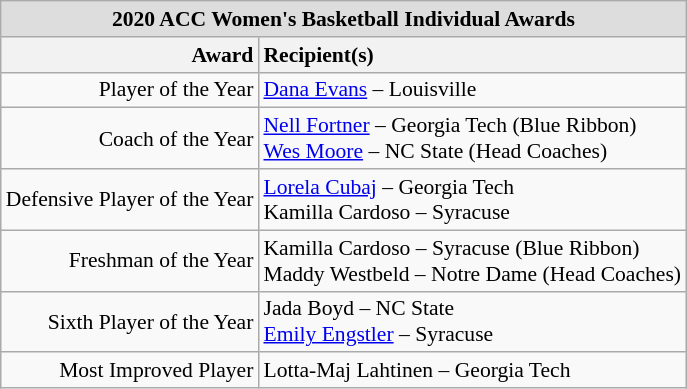<table class="wikitable" style="white-space:nowrap; font-size:90%;">
<tr>
<td colspan="2" style="text-align:center; background:#ddd;"><strong>2020 ACC Women's Basketball Individual Awards</strong></td>
</tr>
<tr>
<th style="text-align:right;">Award</th>
<th style="text-align:left;">Recipient(s)</th>
</tr>
<tr>
<td style="text-align:right;">Player of the Year</td>
<td style="text-align:left;"><a href='#'>Dana Evans</a> – Louisville</td>
</tr>
<tr>
<td style="text-align:right;">Coach of the Year</td>
<td style="text-align:left;"><a href='#'>Nell Fortner</a> – Georgia Tech (Blue Ribbon)<br><a href='#'>Wes Moore</a> – NC State (Head Coaches)</td>
</tr>
<tr>
<td style="text-align:right;">Defensive Player of the Year</td>
<td style="text-align:left;"><a href='#'>Lorela Cubaj</a> – Georgia Tech<br>Kamilla Cardoso – Syracuse</td>
</tr>
<tr>
<td style="text-align:right;">Freshman of the Year</td>
<td style="text-align:left;">Kamilla Cardoso – Syracuse (Blue Ribbon)<br>Maddy Westbeld – Notre Dame (Head Coaches)</td>
</tr>
<tr>
<td style="text-align:right;">Sixth Player of the Year</td>
<td style="text-align:left;">Jada Boyd – NC State<br><a href='#'>Emily Engstler</a> – Syracuse</td>
</tr>
<tr>
<td style="text-align:right;">Most Improved Player</td>
<td style="text-align:left;">Lotta-Maj Lahtinen – Georgia Tech</td>
</tr>
</table>
